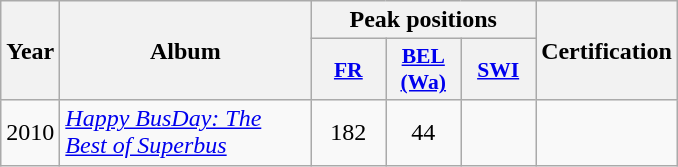<table class="wikitable">
<tr>
<th align="center" rowspan="2" width="10">Year</th>
<th align="center" rowspan="2" width="160">Album</th>
<th align="center" colspan="3" width="20">Peak positions</th>
<th align="center" rowspan="2" width="70">Certification</th>
</tr>
<tr>
<th scope="col" style="width:3em;font-size:90%;"><a href='#'>FR</a><br></th>
<th scope="col" style="width:3em;font-size:90%;"><a href='#'>BEL <br>(Wa)</a><br></th>
<th scope="col" style="width:3em;font-size:90%;"><a href='#'>SWI</a><br></th>
</tr>
<tr>
<td style="text-align:center;">2010</td>
<td><em><a href='#'>Happy BusDay: The Best of Superbus</a></em></td>
<td style="text-align:center;">182</td>
<td style="text-align:center;">44</td>
<td style="text-align:center;"></td>
<td style="text-align:center;"></td>
</tr>
</table>
